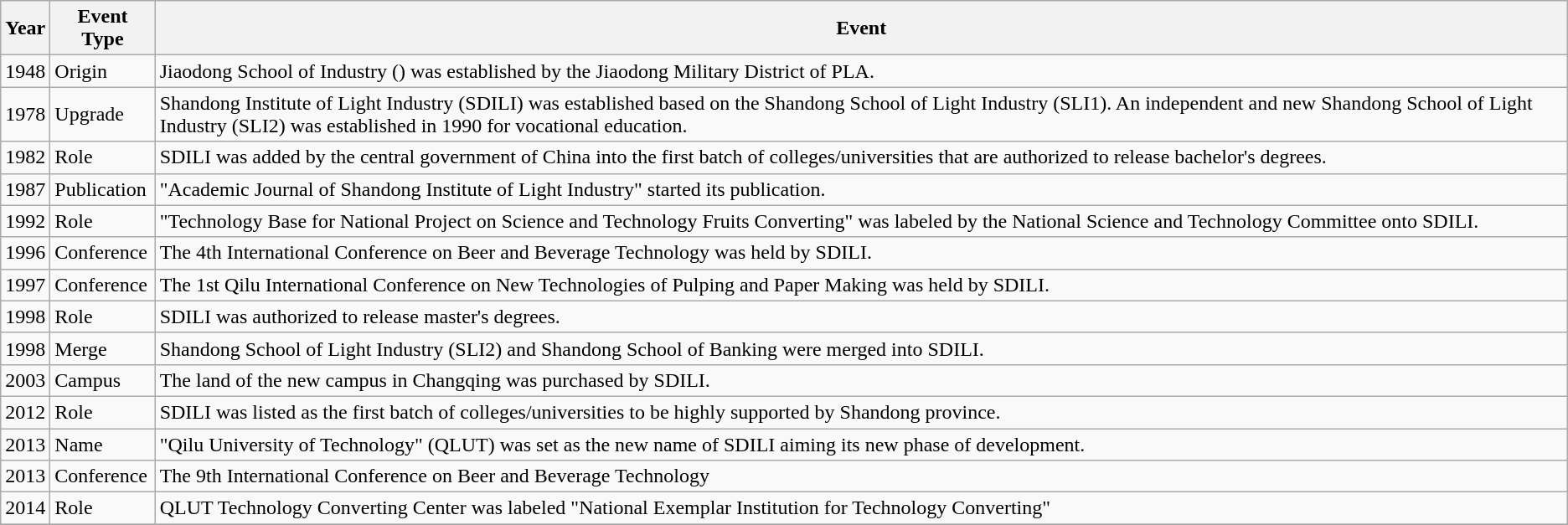<table class="wikitable">
<tr>
<th>Year</th>
<th>Event Type</th>
<th>Event </th>
</tr>
<tr>
<td>1948</td>
<td>Origin</td>
<td>Jiaodong School of Industry () was established by the Jiaodong Military District of PLA.</td>
</tr>
<tr>
<td>1978</td>
<td>Upgrade</td>
<td>Shandong Institute of Light Industry (SDILI) was established based on the Shandong School of Light Industry (SLI1). An independent and new Shandong School of Light Industry (SLI2) was established in 1990 for vocational education.</td>
</tr>
<tr>
<td>1982</td>
<td>Role</td>
<td>SDILI was added by the central government of China into the first batch of colleges/universities that are authorized to release bachelor's degrees.</td>
</tr>
<tr>
<td>1987</td>
<td>Publication</td>
<td>"Academic Journal of Shandong Institute of Light Industry" started its publication.</td>
</tr>
<tr>
<td>1992</td>
<td>Role</td>
<td>"Technology Base for National Project on Science and Technology Fruits Converting" was labeled by the National Science and Technology Committee onto SDILI.</td>
</tr>
<tr>
<td>1996</td>
<td>Conference</td>
<td>The 4th International Conference on Beer and Beverage Technology was held by SDILI.</td>
</tr>
<tr>
<td>1997</td>
<td>Conference</td>
<td>The 1st Qilu International Conference on New Technologies of Pulping and Paper Making was held by SDILI.</td>
</tr>
<tr>
<td>1998</td>
<td>Role</td>
<td>SDILI was authorized to release master's degrees.</td>
</tr>
<tr>
<td>1998</td>
<td>Merge</td>
<td>Shandong School of Light Industry (SLI2) and Shandong School of Banking were merged into SDILI.</td>
</tr>
<tr>
<td>2003</td>
<td>Campus</td>
<td>The land of the new campus in Changqing was purchased by SDILI.</td>
</tr>
<tr>
<td>2012</td>
<td>Role</td>
<td>SDILI was listed as the first batch of colleges/universities to be highly supported by Shandong province.</td>
</tr>
<tr>
<td>2013</td>
<td>Name</td>
<td>"Qilu University of Technology" (QLUT) was set as the new name of SDILI aiming its new phase of development.</td>
</tr>
<tr>
<td>2013</td>
<td>Conference</td>
<td>The 9th International Conference on Beer and Beverage Technology</td>
</tr>
<tr>
<td>2014</td>
<td>Role</td>
<td>QLUT Technology Converting Center was labeled "National Exemplar Institution for Technology Converting"</td>
</tr>
<tr>
</tr>
</table>
